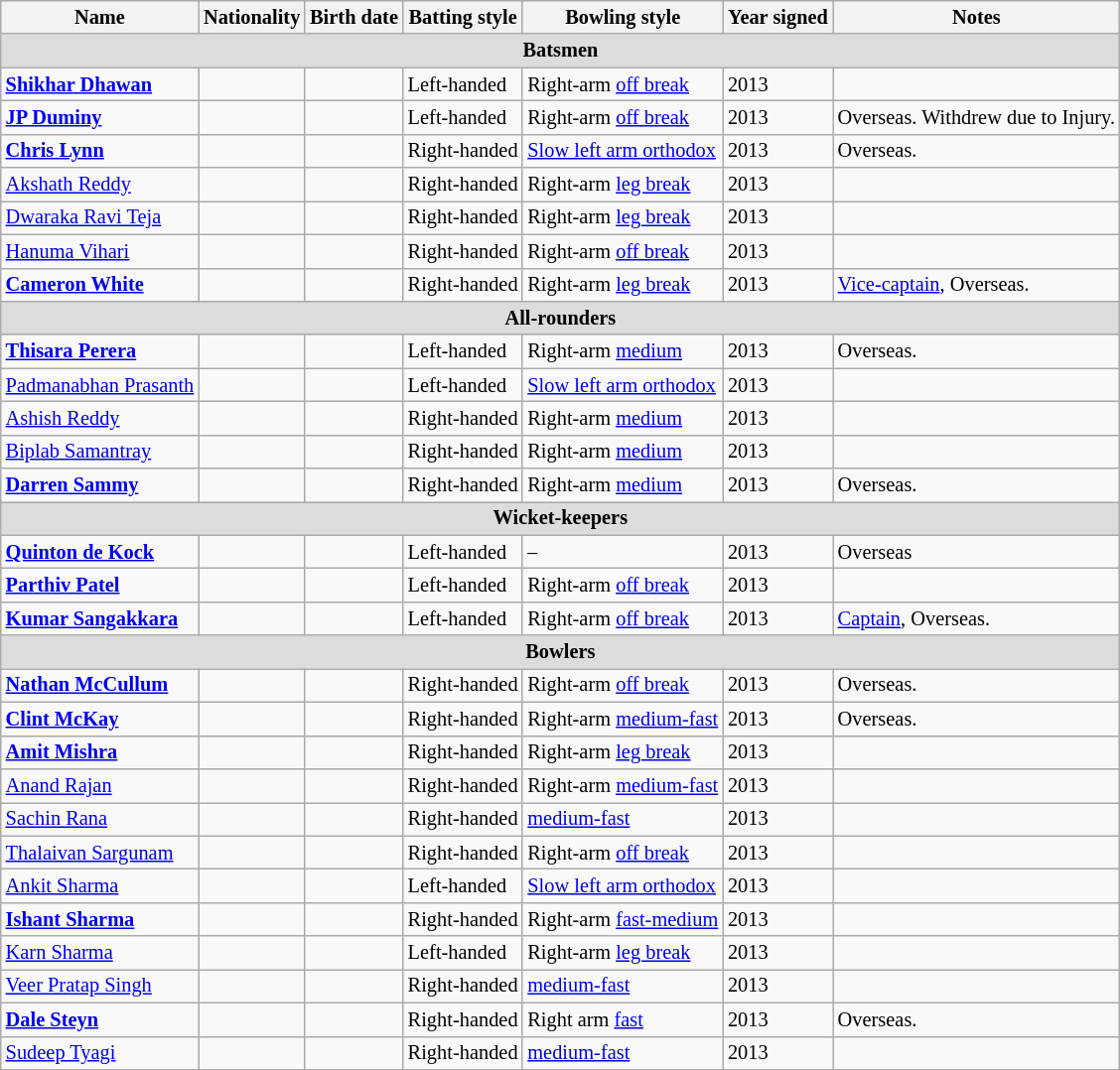<table class="wikitable"  style="font-size:85%;">
<tr>
<th>Name</th>
<th>Nationality</th>
<th>Birth date</th>
<th>Batting style</th>
<th>Bowling style</th>
<th>Year signed</th>
<th>Notes</th>
</tr>
<tr>
<th colspan="7"  style="background:#dcdcdc; text-align:center;">Batsmen</th>
</tr>
<tr>
<td><strong><a href='#'>Shikhar Dhawan</a></strong></td>
<td></td>
<td></td>
<td>Left-handed</td>
<td>Right-arm <a href='#'>off break</a></td>
<td>2013</td>
<td></td>
</tr>
<tr>
<td><strong><a href='#'>JP Duminy</a></strong></td>
<td></td>
<td></td>
<td>Left-handed</td>
<td>Right-arm <a href='#'>off break</a></td>
<td>2013</td>
<td>Overseas. Withdrew due to Injury.</td>
</tr>
<tr>
<td><strong><a href='#'>Chris Lynn</a></strong></td>
<td></td>
<td></td>
<td>Right-handed</td>
<td><a href='#'>Slow left arm orthodox</a></td>
<td>2013</td>
<td>Overseas.</td>
</tr>
<tr>
<td><a href='#'>Akshath Reddy</a></td>
<td></td>
<td></td>
<td>Right-handed</td>
<td>Right-arm <a href='#'>leg break</a></td>
<td>2013</td>
<td></td>
</tr>
<tr>
<td><a href='#'>Dwaraka Ravi Teja</a></td>
<td></td>
<td></td>
<td>Right-handed</td>
<td>Right-arm <a href='#'>leg break</a></td>
<td>2013</td>
<td></td>
</tr>
<tr>
<td><a href='#'>Hanuma Vihari</a></td>
<td></td>
<td></td>
<td>Right-handed</td>
<td>Right-arm <a href='#'>off break</a></td>
<td>2013</td>
<td></td>
</tr>
<tr>
<td><strong><a href='#'>Cameron White</a></strong></td>
<td></td>
<td></td>
<td>Right-handed</td>
<td>Right-arm <a href='#'>leg break</a></td>
<td>2013</td>
<td><a href='#'>Vice-captain</a>, Overseas.</td>
</tr>
<tr>
<th colspan="7"  style="background:#dcdcdc; text-align:center;">All-rounders</th>
</tr>
<tr>
<td><strong><a href='#'>Thisara Perera</a></strong></td>
<td></td>
<td></td>
<td>Left-handed</td>
<td>Right-arm <a href='#'>medium</a></td>
<td>2013</td>
<td>Overseas.</td>
</tr>
<tr>
<td><a href='#'>Padmanabhan Prasanth</a></td>
<td></td>
<td></td>
<td>Left-handed</td>
<td><a href='#'>Slow left arm orthodox</a></td>
<td>2013</td>
<td></td>
</tr>
<tr>
<td><a href='#'>Ashish Reddy</a></td>
<td></td>
<td></td>
<td>Right-handed</td>
<td>Right-arm <a href='#'>medium</a></td>
<td>2013</td>
<td></td>
</tr>
<tr>
<td><a href='#'>Biplab Samantray</a></td>
<td></td>
<td></td>
<td>Right-handed</td>
<td>Right-arm <a href='#'>medium</a></td>
<td>2013</td>
<td></td>
</tr>
<tr>
<td><strong><a href='#'>Darren Sammy</a></strong></td>
<td></td>
<td></td>
<td>Right-handed</td>
<td>Right-arm <a href='#'>medium</a></td>
<td>2013</td>
<td>Overseas.</td>
</tr>
<tr>
<th colspan="7"  style="background:#dcdcdc; text-align:center;">Wicket-keepers</th>
</tr>
<tr>
<td><strong><a href='#'>Quinton de Kock</a></strong></td>
<td></td>
<td></td>
<td>Left-handed</td>
<td>–</td>
<td>2013</td>
<td>Overseas</td>
</tr>
<tr>
<td><strong><a href='#'>Parthiv Patel</a></strong></td>
<td></td>
<td></td>
<td>Left-handed</td>
<td>Right-arm <a href='#'>off break</a></td>
<td>2013</td>
<td></td>
</tr>
<tr>
<td><strong><a href='#'>Kumar Sangakkara</a></strong></td>
<td></td>
<td></td>
<td>Left-handed</td>
<td>Right-arm <a href='#'>off break</a></td>
<td>2013</td>
<td><a href='#'>Captain</a>, Overseas.</td>
</tr>
<tr>
<th colspan="7"  style="background:#dcdcdc; text-align:center;">Bowlers</th>
</tr>
<tr>
<td><strong><a href='#'>Nathan McCullum</a></strong></td>
<td></td>
<td></td>
<td>Right-handed</td>
<td>Right-arm <a href='#'>off break</a></td>
<td>2013</td>
<td>Overseas.</td>
</tr>
<tr>
<td><strong><a href='#'>Clint McKay</a></strong></td>
<td></td>
<td></td>
<td>Right-handed</td>
<td>Right-arm <a href='#'>medium-fast</a></td>
<td>2013</td>
<td>Overseas.</td>
</tr>
<tr>
<td><strong><a href='#'>Amit Mishra</a></strong></td>
<td></td>
<td></td>
<td>Right-handed</td>
<td>Right-arm <a href='#'>leg break</a></td>
<td>2013</td>
<td></td>
</tr>
<tr>
<td><a href='#'>Anand Rajan</a></td>
<td></td>
<td></td>
<td>Right-handed</td>
<td>Right-arm <a href='#'>medium-fast</a></td>
<td>2013</td>
<td></td>
</tr>
<tr>
<td><a href='#'>Sachin Rana</a></td>
<td></td>
<td></td>
<td>Right-handed</td>
<td><a href='#'>medium-fast</a></td>
<td>2013</td>
<td></td>
</tr>
<tr>
<td><a href='#'>Thalaivan Sargunam</a></td>
<td></td>
<td></td>
<td>Right-handed</td>
<td>Right-arm <a href='#'>off break</a></td>
<td>2013</td>
<td></td>
</tr>
<tr>
<td><a href='#'>Ankit Sharma</a></td>
<td></td>
<td></td>
<td>Left-handed</td>
<td><a href='#'>Slow left arm orthodox</a></td>
<td>2013</td>
<td></td>
</tr>
<tr>
<td><strong><a href='#'>Ishant Sharma</a></strong></td>
<td></td>
<td></td>
<td>Right-handed</td>
<td>Right-arm <a href='#'>fast-medium</a></td>
<td>2013</td>
<td></td>
</tr>
<tr>
<td><a href='#'>Karn Sharma</a></td>
<td></td>
<td></td>
<td>Left-handed</td>
<td>Right-arm <a href='#'>leg break</a></td>
<td>2013</td>
<td></td>
</tr>
<tr>
<td><a href='#'>Veer Pratap Singh</a></td>
<td></td>
<td></td>
<td>Right-handed</td>
<td><a href='#'>medium-fast</a></td>
<td>2013</td>
<td></td>
</tr>
<tr>
<td><strong><a href='#'>Dale Steyn</a></strong></td>
<td></td>
<td></td>
<td>Right-handed</td>
<td>Right arm <a href='#'>fast</a></td>
<td>2013</td>
<td>Overseas.</td>
</tr>
<tr>
<td><a href='#'>Sudeep Tyagi</a></td>
<td></td>
<td></td>
<td>Right-handed</td>
<td><a href='#'>medium-fast</a></td>
<td>2013</td>
<td></td>
</tr>
</table>
